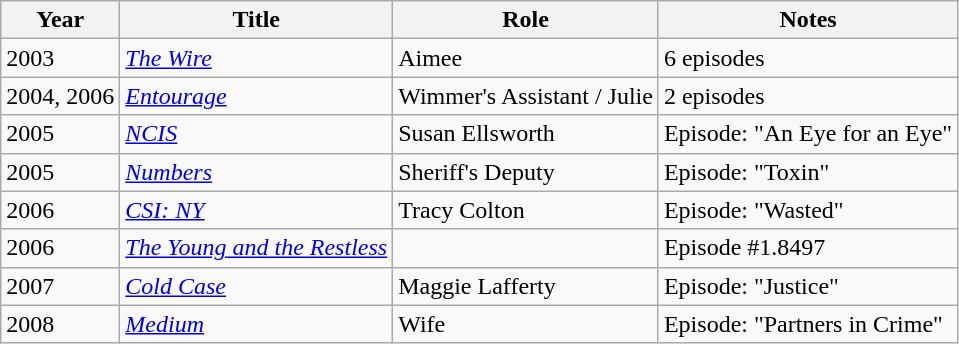<table class="wikitable sortable">
<tr>
<th>Year</th>
<th>Title</th>
<th>Role</th>
<th>Notes</th>
</tr>
<tr>
<td>2003</td>
<td><em><a href='#'>The Wire</a></em></td>
<td>Aimee</td>
<td>6 episodes</td>
</tr>
<tr>
<td>2004, 2006</td>
<td><a href='#'><em>Entourage</em></a></td>
<td>Wimmer's Assistant / Julie</td>
<td>2 episodes</td>
</tr>
<tr>
<td>2005</td>
<td><a href='#'><em>NCIS</em></a></td>
<td>Susan Ellsworth</td>
<td>Episode: "An Eye for an Eye"</td>
</tr>
<tr>
<td>2005</td>
<td><a href='#'><em>Numbers</em></a></td>
<td>Sheriff's Deputy</td>
<td>Episode: "Toxin"</td>
</tr>
<tr>
<td>2006</td>
<td><em><a href='#'>CSI: NY</a></em></td>
<td>Tracy Colton</td>
<td>Episode: "Wasted"</td>
</tr>
<tr>
<td>2006</td>
<td><em><a href='#'>The Young and the Restless</a></em></td>
<td></td>
<td>Episode #1.8497</td>
</tr>
<tr>
<td>2007</td>
<td><em><a href='#'>Cold Case</a></em></td>
<td>Maggie Lafferty</td>
<td>Episode: "Justice"</td>
</tr>
<tr>
<td>2008</td>
<td><a href='#'><em>Medium</em></a></td>
<td>Wife</td>
<td>Episode: "Partners in Crime"</td>
</tr>
</table>
